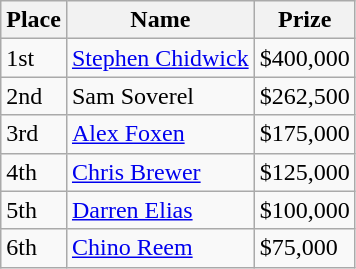<table class="wikitable">
<tr>
<th>Place</th>
<th>Name</th>
<th>Prize</th>
</tr>
<tr>
<td>1st</td>
<td> <a href='#'>Stephen Chidwick</a></td>
<td>$400,000</td>
</tr>
<tr>
<td>2nd</td>
<td> Sam Soverel</td>
<td>$262,500</td>
</tr>
<tr>
<td>3rd</td>
<td> <a href='#'>Alex Foxen</a></td>
<td>$175,000</td>
</tr>
<tr>
<td>4th</td>
<td> <a href='#'>Chris Brewer</a></td>
<td>$125,000</td>
</tr>
<tr>
<td>5th</td>
<td> <a href='#'>Darren Elias</a></td>
<td>$100,000</td>
</tr>
<tr>
<td>6th</td>
<td> <a href='#'>Chino Reem</a></td>
<td>$75,000</td>
</tr>
</table>
